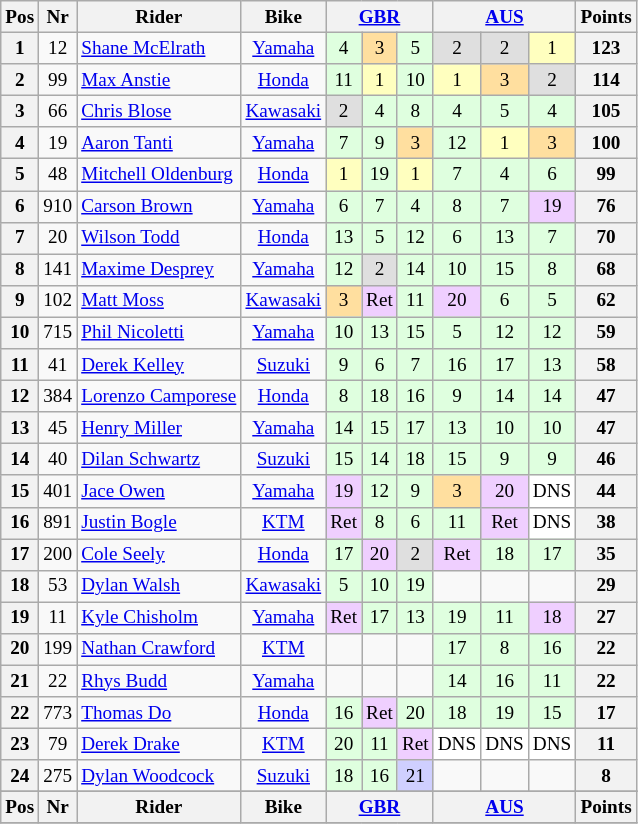<table class="wikitable" style="font-size: 80%; text-align:center">
<tr valign="top">
<th valign="middle">Pos</th>
<th valign="middle">Nr</th>
<th valign="middle">Rider</th>
<th valign="middle">Bike</th>
<th colspan=3><a href='#'>GBR</a><br></th>
<th colspan=3><a href='#'>AUS</a><br></th>
<th valign="middle">Points</th>
</tr>
<tr>
<th>1</th>
<td>12</td>
<td align=left> <a href='#'>Shane McElrath</a></td>
<td><a href='#'>Yamaha</a></td>
<td style="background:#dfffdf;">4</td>
<td style="background:#ffdf9f;">3</td>
<td style="background:#dfffdf;">5</td>
<td style="background:#dfdfdf;">2</td>
<td style="background:#dfdfdf;">2</td>
<td style="background:#ffffbf;">1</td>
<th>123</th>
</tr>
<tr>
<th>2</th>
<td>99</td>
<td align=left> <a href='#'>Max Anstie</a></td>
<td><a href='#'>Honda</a></td>
<td style="background:#dfffdf;">11</td>
<td style="background:#ffffbf;">1</td>
<td style="background:#dfffdf;">10</td>
<td style="background:#ffffbf;">1</td>
<td style="background:#ffdf9f;">3</td>
<td style="background:#dfdfdf;">2</td>
<th>114</th>
</tr>
<tr>
<th>3</th>
<td>66</td>
<td align=left> <a href='#'>Chris Blose</a></td>
<td><a href='#'>Kawasaki</a></td>
<td style="background:#dfdfdf;">2</td>
<td style="background:#dfffdf;">4</td>
<td style="background:#dfffdf;">8</td>
<td style="background:#dfffdf;">4</td>
<td style="background:#dfffdf;">5</td>
<td style="background:#dfffdf;">4</td>
<th>105</th>
</tr>
<tr>
<th>4</th>
<td>19</td>
<td align=left> <a href='#'>Aaron Tanti</a></td>
<td><a href='#'>Yamaha</a></td>
<td style="background:#dfffdf;">7</td>
<td style="background:#dfffdf;">9</td>
<td style="background:#ffdf9f;">3</td>
<td style="background:#dfffdf;">12</td>
<td style="background:#ffffbf;">1</td>
<td style="background:#ffdf9f;">3</td>
<th>100</th>
</tr>
<tr>
<th>5</th>
<td>48</td>
<td align=left> <a href='#'>Mitchell Oldenburg</a></td>
<td><a href='#'>Honda</a></td>
<td style="background:#ffffbf;">1</td>
<td style="background:#dfffdf;">19</td>
<td style="background:#ffffbf;">1</td>
<td style="background:#dfffdf;">7</td>
<td style="background:#dfffdf;">4</td>
<td style="background:#dfffdf;">6</td>
<th>99</th>
</tr>
<tr>
<th>6</th>
<td>910</td>
<td align=left> <a href='#'>Carson Brown</a></td>
<td><a href='#'>Yamaha</a></td>
<td style="background:#dfffdf;">6</td>
<td style="background:#dfffdf;">7</td>
<td style="background:#dfffdf;">4</td>
<td style="background:#dfffdf;">8</td>
<td style="background:#dfffdf;">7</td>
<td style="background:#efcfff;">19</td>
<th>76</th>
</tr>
<tr>
<th>7</th>
<td>20</td>
<td align=left> <a href='#'>Wilson Todd</a></td>
<td><a href='#'>Honda</a></td>
<td style="background:#dfffdf;">13</td>
<td style="background:#dfffdf;">5</td>
<td style="background:#dfffdf;">12</td>
<td style="background:#dfffdf;">6</td>
<td style="background:#dfffdf;">13</td>
<td style="background:#dfffdf;">7</td>
<th>70</th>
</tr>
<tr>
<th>8</th>
<td>141</td>
<td align=left> <a href='#'>Maxime Desprey</a></td>
<td><a href='#'>Yamaha</a></td>
<td style="background:#dfffdf;">12</td>
<td style="background:#dfdfdf;">2</td>
<td style="background:#dfffdf;">14</td>
<td style="background:#dfffdf;">10</td>
<td style="background:#dfffdf;">15</td>
<td style="background:#dfffdf;">8</td>
<th>68</th>
</tr>
<tr>
<th>9</th>
<td>102</td>
<td align=left> <a href='#'>Matt Moss</a></td>
<td><a href='#'>Kawasaki</a></td>
<td style="background:#ffdf9f;">3</td>
<td style="background:#efcfff;">Ret</td>
<td style="background:#dfffdf;">11</td>
<td style="background:#efcfff;">20</td>
<td style="background:#dfffdf;">6</td>
<td style="background:#dfffdf;">5</td>
<th>62</th>
</tr>
<tr>
<th>10</th>
<td>715</td>
<td align=left> <a href='#'>Phil Nicoletti</a></td>
<td><a href='#'>Yamaha</a></td>
<td style="background:#dfffdf;">10</td>
<td style="background:#dfffdf;">13</td>
<td style="background:#dfffdf;">15</td>
<td style="background:#dfffdf;">5</td>
<td style="background:#dfffdf;">12</td>
<td style="background:#dfffdf;">12</td>
<th>59</th>
</tr>
<tr>
<th>11</th>
<td>41</td>
<td align=left> <a href='#'>Derek Kelley</a></td>
<td><a href='#'>Suzuki</a></td>
<td style="background:#dfffdf;">9</td>
<td style="background:#dfffdf;">6</td>
<td style="background:#dfffdf;">7</td>
<td style="background:#dfffdf;">16</td>
<td style="background:#dfffdf;">17</td>
<td style="background:#dfffdf;">13</td>
<th>58</th>
</tr>
<tr>
<th>12</th>
<td>384</td>
<td align=left> <a href='#'>Lorenzo Camporese</a></td>
<td><a href='#'>Honda</a></td>
<td style="background:#dfffdf;">8</td>
<td style="background:#dfffdf;">18</td>
<td style="background:#dfffdf;">16</td>
<td style="background:#dfffdf;">9</td>
<td style="background:#dfffdf;">14</td>
<td style="background:#dfffdf;">14</td>
<th>47</th>
</tr>
<tr>
<th>13</th>
<td>45</td>
<td align=left> <a href='#'>Henry Miller</a></td>
<td><a href='#'>Yamaha</a></td>
<td style="background:#dfffdf;">14</td>
<td style="background:#dfffdf;">15</td>
<td style="background:#dfffdf;">17</td>
<td style="background:#dfffdf;">13</td>
<td style="background:#dfffdf;">10</td>
<td style="background:#dfffdf;">10</td>
<th>47</th>
</tr>
<tr>
<th>14</th>
<td>40</td>
<td align=left> <a href='#'>Dilan Schwartz</a></td>
<td><a href='#'>Suzuki</a></td>
<td style="background:#dfffdf;">15</td>
<td style="background:#dfffdf;">14</td>
<td style="background:#dfffdf;">18</td>
<td style="background:#dfffdf;">15</td>
<td style="background:#dfffdf;">9</td>
<td style="background:#dfffdf;">9</td>
<th>46</th>
</tr>
<tr>
<th>15</th>
<td>401</td>
<td align=left> <a href='#'>Jace Owen</a></td>
<td><a href='#'>Yamaha</a></td>
<td style="background:#efcfff;">19</td>
<td style="background:#dfffdf;">12</td>
<td style="background:#dfffdf;">9</td>
<td style="background:#ffdf9f;">3</td>
<td style="background:#efcfff;">20</td>
<td style="background:#ffffff;">DNS</td>
<th>44</th>
</tr>
<tr>
<th>16</th>
<td>891</td>
<td align=left> <a href='#'>Justin Bogle</a></td>
<td><a href='#'>KTM</a></td>
<td style="background:#efcfff;">Ret</td>
<td style="background:#dfffdf;">8</td>
<td style="background:#dfffdf;">6</td>
<td style="background:#dfffdf;">11</td>
<td style="background:#efcfff;">Ret</td>
<td style="background:#ffffff;">DNS</td>
<th>38</th>
</tr>
<tr>
<th>17</th>
<td>200</td>
<td align=left> <a href='#'>Cole Seely</a></td>
<td><a href='#'>Honda</a></td>
<td style="background:#dfffdf;">17</td>
<td style="background:#efcfff;">20</td>
<td style="background:#dfdfdf;">2</td>
<td style="background:#efcfff;">Ret</td>
<td style="background:#dfffdf;">18</td>
<td style="background:#dfffdf;">17</td>
<th>35</th>
</tr>
<tr>
<th>18</th>
<td>53</td>
<td align=left> <a href='#'>Dylan Walsh</a></td>
<td><a href='#'>Kawasaki</a></td>
<td style="background:#dfffdf;">5</td>
<td style="background:#dfffdf;">10</td>
<td style="background:#dfffdf;">19</td>
<td></td>
<td></td>
<td></td>
<th>29</th>
</tr>
<tr>
<th>19</th>
<td>11</td>
<td align=left> <a href='#'>Kyle Chisholm</a></td>
<td><a href='#'>Yamaha</a></td>
<td style="background:#efcfff;">Ret</td>
<td style="background:#dfffdf;">17</td>
<td style="background:#dfffdf;">13</td>
<td style="background:#dfffdf;">19</td>
<td style="background:#dfffdf;">11</td>
<td style="background:#efcfff;">18</td>
<th>27</th>
</tr>
<tr>
<th>20</th>
<td>199</td>
<td align=left> <a href='#'>Nathan Crawford</a></td>
<td><a href='#'>KTM</a></td>
<td></td>
<td></td>
<td></td>
<td style="background:#dfffdf;">17</td>
<td style="background:#dfffdf;">8</td>
<td style="background:#dfffdf;">16</td>
<th>22</th>
</tr>
<tr>
<th>21</th>
<td>22</td>
<td align=left> <a href='#'>Rhys Budd</a></td>
<td><a href='#'>Yamaha</a></td>
<td></td>
<td></td>
<td></td>
<td style="background:#dfffdf;">14</td>
<td style="background:#dfffdf;">16</td>
<td style="background:#dfffdf;">11</td>
<th>22</th>
</tr>
<tr>
<th>22</th>
<td>773</td>
<td align=left> <a href='#'>Thomas Do</a></td>
<td><a href='#'>Honda</a></td>
<td style="background:#dfffdf;">16</td>
<td style="background:#efcfff;">Ret</td>
<td style="background:#dfffdf;">20</td>
<td style="background:#dfffdf;">18</td>
<td style="background:#dfffdf;">19</td>
<td style="background:#dfffdf;">15</td>
<th>17</th>
</tr>
<tr>
<th>23</th>
<td>79</td>
<td align=left> <a href='#'>Derek Drake</a></td>
<td><a href='#'>KTM</a></td>
<td style="background:#dfffdf;">20</td>
<td style="background:#dfffdf;">11</td>
<td style="background:#efcfff;">Ret</td>
<td style="background:#ffffff;">DNS</td>
<td style="background:#ffffff;">DNS</td>
<td style="background:#ffffff;">DNS</td>
<th>11</th>
</tr>
<tr>
<th>24</th>
<td>275</td>
<td align=left> <a href='#'>Dylan Woodcock</a></td>
<td><a href='#'>Suzuki</a></td>
<td style="background:#dfffdf;">18</td>
<td style="background:#dfffdf;">16</td>
<td style="background:#cfcfff;">21</td>
<td></td>
<td></td>
<td></td>
<th>8</th>
</tr>
<tr>
</tr>
<tr valign="top">
<th valign="middle">Pos</th>
<th valign="middle">Nr</th>
<th valign="middle">Rider</th>
<th valign="middle">Bike</th>
<th colspan=3><a href='#'>GBR</a><br></th>
<th colspan=3><a href='#'>AUS</a><br></th>
<th valign="middle">Points</th>
</tr>
<tr>
</tr>
</table>
